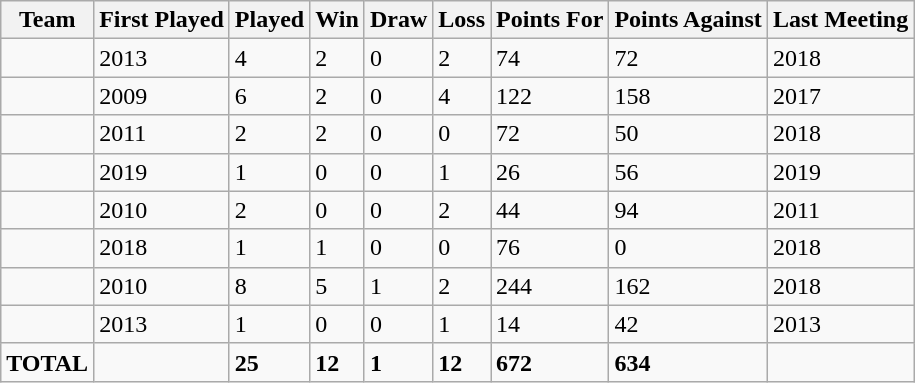<table class="sortable wikitable">
<tr>
<th>Team</th>
<th>First Played</th>
<th>Played</th>
<th>Win</th>
<th>Draw</th>
<th>Loss</th>
<th>Points For</th>
<th>Points Against</th>
<th>Last Meeting</th>
</tr>
<tr>
<td></td>
<td>2013</td>
<td>4</td>
<td>2</td>
<td>0</td>
<td>2</td>
<td>74</td>
<td>72</td>
<td>2018</td>
</tr>
<tr>
<td></td>
<td>2009</td>
<td>6</td>
<td>2</td>
<td>0</td>
<td>4</td>
<td>122</td>
<td>158</td>
<td>2017</td>
</tr>
<tr>
<td></td>
<td>2011</td>
<td>2</td>
<td>2</td>
<td>0</td>
<td>0</td>
<td>72</td>
<td>50</td>
<td>2018</td>
</tr>
<tr>
<td></td>
<td>2019</td>
<td>1</td>
<td>0</td>
<td>0</td>
<td>1</td>
<td>26</td>
<td>56</td>
<td>2019</td>
</tr>
<tr>
<td></td>
<td>2010</td>
<td>2</td>
<td>0</td>
<td>0</td>
<td>2</td>
<td>44</td>
<td>94</td>
<td>2011</td>
</tr>
<tr>
<td></td>
<td>2018</td>
<td>1</td>
<td>1</td>
<td>0</td>
<td>0</td>
<td>76</td>
<td>0</td>
<td>2018</td>
</tr>
<tr>
<td></td>
<td>2010</td>
<td>8</td>
<td>5</td>
<td>1</td>
<td>2</td>
<td>244</td>
<td>162</td>
<td>2018</td>
</tr>
<tr>
<td></td>
<td>2013</td>
<td>1</td>
<td>0</td>
<td>0</td>
<td>1</td>
<td>14</td>
<td>42</td>
<td>2013</td>
</tr>
<tr>
<td><strong>TOTAL</strong></td>
<td></td>
<td><strong>25</strong></td>
<td><strong>12</strong></td>
<td><strong>1</strong></td>
<td><strong>12</strong></td>
<td><strong>672</strong></td>
<td><strong>634</strong></td>
<td></td>
</tr>
</table>
